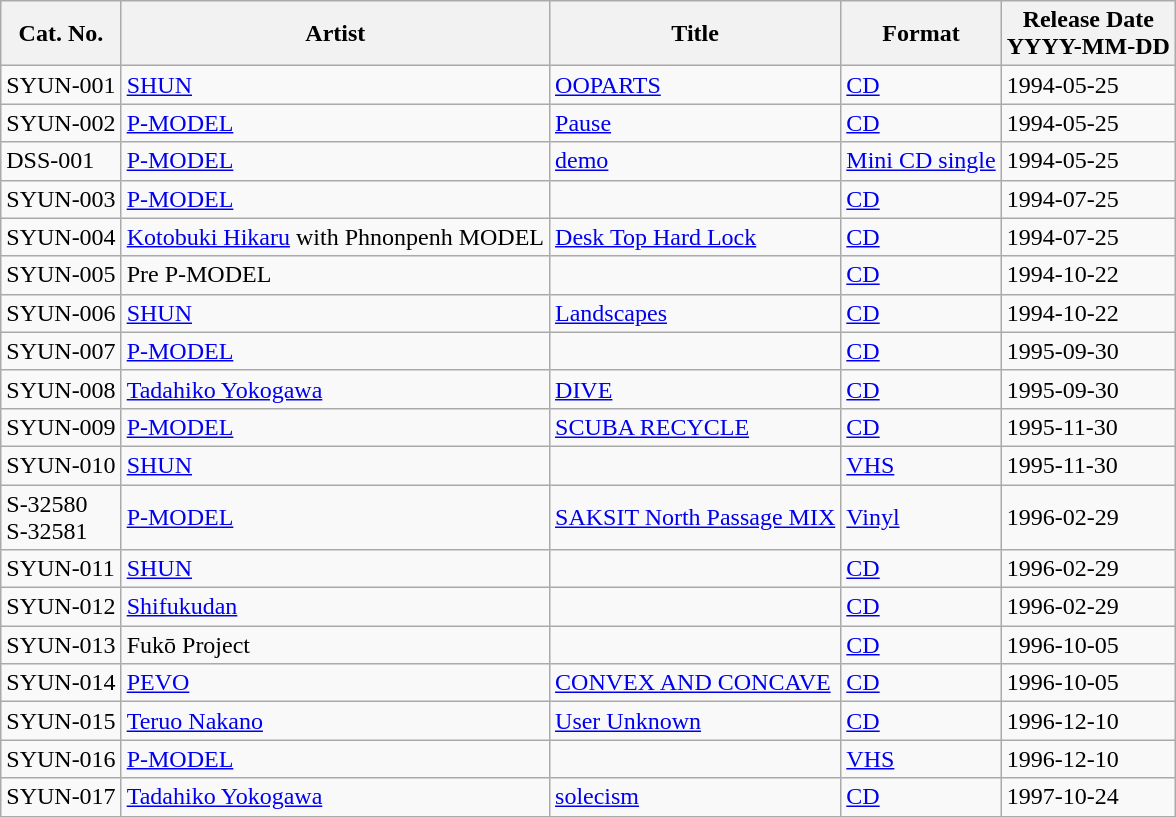<table class="wikitable sortable">
<tr>
<th>Cat. No.</th>
<th>Artist</th>
<th>Title</th>
<th>Format</th>
<th>Release Date<br>YYYY-MM-DD</th>
</tr>
<tr>
<td>SYUN-001</td>
<td><a href='#'>SHUN</a></td>
<td><a href='#'>OOPARTS</a></td>
<td><a href='#'>CD</a></td>
<td>1994-05-25</td>
</tr>
<tr>
<td>SYUN-002</td>
<td><a href='#'>P-MODEL</a></td>
<td><a href='#'>Pause</a></td>
<td><a href='#'>CD</a></td>
<td>1994-05-25</td>
</tr>
<tr>
<td>DSS-001</td>
<td><a href='#'>P-MODEL</a></td>
<td><a href='#'>demo</a></td>
<td><a href='#'>Mini CD single</a></td>
<td>1994-05-25</td>
</tr>
<tr>
<td>SYUN-003</td>
<td><a href='#'>P-MODEL</a></td>
<td></td>
<td><a href='#'>CD</a></td>
<td>1994-07-25</td>
</tr>
<tr>
<td>SYUN-004</td>
<td><a href='#'>Kotobuki Hikaru</a> with Phnonpenh MODEL</td>
<td><a href='#'>Desk Top Hard Lock</a></td>
<td><a href='#'>CD</a></td>
<td>1994-07-25</td>
</tr>
<tr>
<td>SYUN-005</td>
<td>Pre P-MODEL</td>
<td></td>
<td><a href='#'>CD</a></td>
<td>1994-10-22</td>
</tr>
<tr>
<td>SYUN-006</td>
<td><a href='#'>SHUN</a></td>
<td><a href='#'>Landscapes</a></td>
<td><a href='#'>CD</a></td>
<td>1994-10-22</td>
</tr>
<tr>
<td>SYUN-007</td>
<td><a href='#'>P-MODEL</a></td>
<td></td>
<td><a href='#'>CD</a></td>
<td>1995-09-30</td>
</tr>
<tr>
<td>SYUN-008</td>
<td><a href='#'>Tadahiko Yokogawa</a></td>
<td><a href='#'>DIVE</a></td>
<td><a href='#'>CD</a></td>
<td>1995-09-30</td>
</tr>
<tr>
<td>SYUN-009</td>
<td><a href='#'>P-MODEL</a></td>
<td><a href='#'>SCUBA RECYCLE</a></td>
<td><a href='#'>CD</a></td>
<td>1995-11-30</td>
</tr>
<tr>
<td>SYUN-010</td>
<td><a href='#'>SHUN</a></td>
<td></td>
<td><a href='#'>VHS</a></td>
<td>1995-11-30</td>
</tr>
<tr>
<td>S-32580<br>S-32581</td>
<td><a href='#'>P-MODEL</a></td>
<td><a href='#'>SAKSIT North Passage MIX</a></td>
<td><a href='#'>Vinyl</a></td>
<td>1996-02-29</td>
</tr>
<tr>
<td>SYUN-011</td>
<td><a href='#'>SHUN</a></td>
<td></td>
<td><a href='#'>CD</a></td>
<td>1996-02-29</td>
</tr>
<tr>
<td>SYUN-012</td>
<td><a href='#'>Shifukudan</a></td>
<td></td>
<td><a href='#'>CD</a></td>
<td>1996-02-29</td>
</tr>
<tr>
<td>SYUN-013</td>
<td>Fukō Project</td>
<td></td>
<td><a href='#'>CD</a></td>
<td>1996-10-05</td>
</tr>
<tr>
<td>SYUN-014</td>
<td><a href='#'>PEVO</a></td>
<td><a href='#'>CONVEX AND CONCAVE</a></td>
<td><a href='#'>CD</a></td>
<td>1996-10-05</td>
</tr>
<tr>
<td>SYUN-015</td>
<td><a href='#'>Teruo Nakano</a></td>
<td><a href='#'>User Unknown</a></td>
<td><a href='#'>CD</a></td>
<td>1996-12-10</td>
</tr>
<tr>
<td>SYUN-016</td>
<td><a href='#'>P-MODEL</a></td>
<td></td>
<td><a href='#'>VHS</a></td>
<td>1996-12-10</td>
</tr>
<tr>
<td>SYUN-017</td>
<td><a href='#'>Tadahiko Yokogawa</a></td>
<td><a href='#'>solecism</a></td>
<td><a href='#'>CD</a></td>
<td>1997-10-24</td>
</tr>
<tr>
</tr>
</table>
